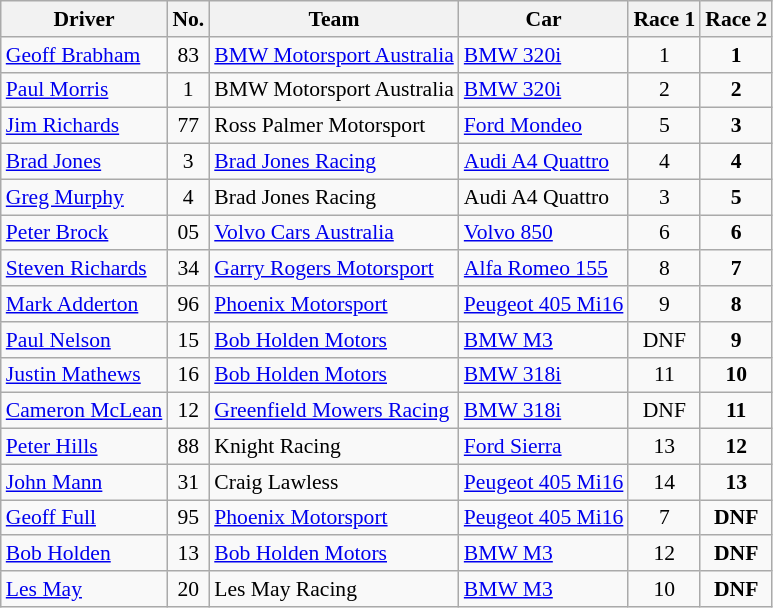<table class="wikitable" style="font-size: 90%">
<tr>
<th>Driver</th>
<th>No.</th>
<th>Team</th>
<th>Car</th>
<th>Race 1</th>
<th>Race 2</th>
</tr>
<tr>
<td> <a href='#'>Geoff Brabham</a></td>
<td align="center">83</td>
<td><a href='#'>BMW Motorsport Australia</a></td>
<td><a href='#'>BMW 320i</a></td>
<td align="center">1</td>
<td align="center"><strong>1</strong></td>
</tr>
<tr>
<td> <a href='#'>Paul Morris</a></td>
<td align="center">1</td>
<td>BMW Motorsport Australia</td>
<td><a href='#'>BMW 320i</a></td>
<td align="center">2</td>
<td align="center"><strong>2</strong></td>
</tr>
<tr>
<td> <a href='#'>Jim Richards</a></td>
<td align="center">77</td>
<td>Ross Palmer Motorsport</td>
<td><a href='#'>Ford Mondeo</a></td>
<td align="center">5</td>
<td align="center"><strong>3</strong></td>
</tr>
<tr>
<td> <a href='#'>Brad Jones</a></td>
<td align="center">3</td>
<td><a href='#'>Brad Jones Racing</a></td>
<td><a href='#'>Audi A4 Quattro</a></td>
<td align="center">4</td>
<td align="center"><strong>4</strong></td>
</tr>
<tr>
<td> <a href='#'>Greg Murphy</a></td>
<td align="center">4</td>
<td>Brad Jones Racing</td>
<td>Audi A4 Quattro</td>
<td align="center">3</td>
<td align="center"><strong>5</strong></td>
</tr>
<tr>
<td> <a href='#'>Peter Brock</a></td>
<td align="center">05</td>
<td><a href='#'>Volvo Cars Australia</a></td>
<td><a href='#'>Volvo 850</a></td>
<td align="center">6</td>
<td align="center"><strong>6</strong></td>
</tr>
<tr>
<td> <a href='#'>Steven Richards</a></td>
<td align="center">34</td>
<td><a href='#'>Garry Rogers Motorsport</a></td>
<td><a href='#'>Alfa Romeo 155</a></td>
<td align="center">8</td>
<td align="center"><strong>7</strong></td>
</tr>
<tr>
<td> <a href='#'>Mark Adderton</a></td>
<td align="center">96</td>
<td><a href='#'>Phoenix Motorsport</a></td>
<td><a href='#'>Peugeot 405 Mi16</a></td>
<td align="center">9</td>
<td align="center"><strong>8</strong></td>
</tr>
<tr>
<td> <a href='#'>Paul Nelson</a></td>
<td align="center">15</td>
<td><a href='#'>Bob Holden Motors</a></td>
<td><a href='#'>BMW M3</a></td>
<td align="center">DNF</td>
<td align="center"><strong>9</strong></td>
</tr>
<tr>
<td> <a href='#'>Justin Mathews</a></td>
<td align="center">16</td>
<td><a href='#'>Bob Holden Motors</a></td>
<td><a href='#'>BMW 318i</a></td>
<td align="center">11</td>
<td align="center"><strong>10</strong></td>
</tr>
<tr>
<td> <a href='#'>Cameron McLean</a></td>
<td align="center">12</td>
<td><a href='#'>Greenfield Mowers Racing</a></td>
<td><a href='#'>BMW 318i</a></td>
<td align="center">DNF</td>
<td align="center"><strong>11</strong></td>
</tr>
<tr>
<td> <a href='#'>Peter Hills</a></td>
<td align="center">88</td>
<td>Knight Racing</td>
<td><a href='#'>Ford Sierra</a></td>
<td align="center">13</td>
<td align="center"><strong>12</strong></td>
</tr>
<tr>
<td> <a href='#'>John Mann</a></td>
<td align="center">31</td>
<td>Craig Lawless</td>
<td><a href='#'>Peugeot 405 Mi16</a></td>
<td align="center">14</td>
<td align="center"><strong>13</strong></td>
</tr>
<tr>
<td> <a href='#'>Geoff Full</a></td>
<td align="center">95</td>
<td><a href='#'>Phoenix Motorsport</a></td>
<td><a href='#'>Peugeot 405 Mi16</a></td>
<td align="center">7</td>
<td align="center"><strong>DNF</strong></td>
</tr>
<tr>
<td> <a href='#'>Bob Holden</a></td>
<td align="center">13</td>
<td><a href='#'>Bob Holden Motors</a></td>
<td><a href='#'>BMW M3</a></td>
<td align="center">12</td>
<td align="center"><strong>DNF</strong></td>
</tr>
<tr>
<td> <a href='#'>Les May</a></td>
<td align="center">20</td>
<td>Les May Racing</td>
<td><a href='#'>BMW M3</a></td>
<td align="center">10</td>
<td align="center"><strong>DNF</strong></td>
</tr>
</table>
